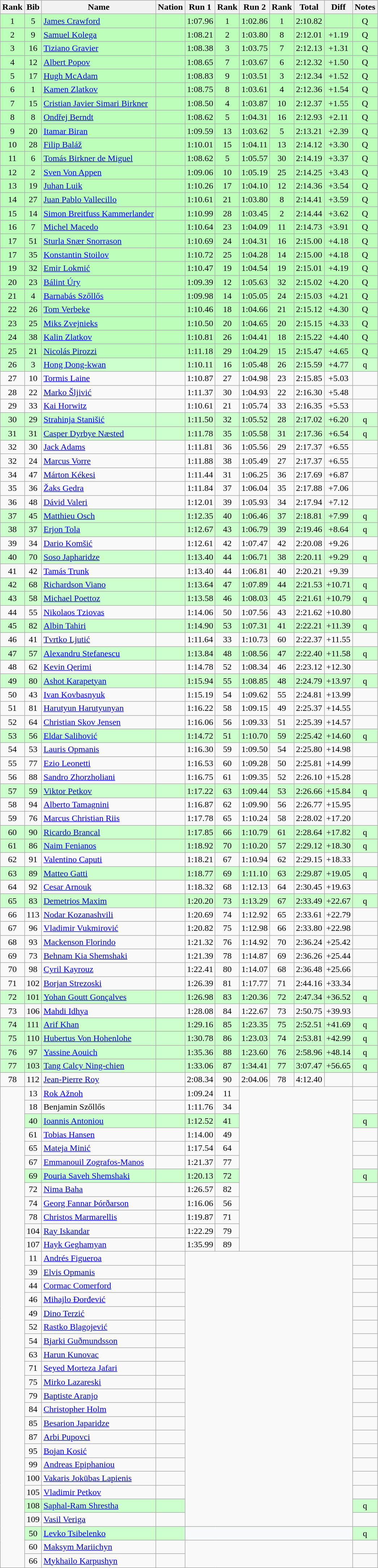<table class="wikitable sortable" style="text-align:center">
<tr>
<th>Rank</th>
<th>Bib</th>
<th>Name</th>
<th>Nation</th>
<th>Run 1</th>
<th>Rank</th>
<th>Run 2</th>
<th>Rank</th>
<th>Total</th>
<th>Diff</th>
<th>Notes</th>
</tr>
<tr bgcolor=bbffbb>
<td>1</td>
<td>5</td>
<td align=left><a href='#'>James Crawford</a></td>
<td align=left></td>
<td>1:07.96</td>
<td>1</td>
<td>1:02.86</td>
<td>1</td>
<td>2:10.82</td>
<td></td>
<td>Q</td>
</tr>
<tr bgcolor=bbffbb>
<td>2</td>
<td>9</td>
<td align=left><a href='#'>Samuel Kolega</a></td>
<td align=left></td>
<td>1:08.21</td>
<td>2</td>
<td>1:03.80</td>
<td>8</td>
<td>2:12.01</td>
<td>+1.19</td>
<td>Q</td>
</tr>
<tr bgcolor=bbffbb>
<td>3</td>
<td>16</td>
<td align=left><a href='#'>Tiziano Gravier</a></td>
<td align=left></td>
<td>1:08.38</td>
<td>3</td>
<td>1:03.75</td>
<td>7</td>
<td>2:12.13</td>
<td>+1.31</td>
<td>Q</td>
</tr>
<tr bgcolor=bbffbb>
<td>4</td>
<td>12</td>
<td align=left><a href='#'>Albert Popov</a></td>
<td align=left></td>
<td>1:08.65</td>
<td>7</td>
<td>1:03.67</td>
<td>6</td>
<td>2:12.32</td>
<td>+1.50</td>
<td>Q</td>
</tr>
<tr bgcolor=bbffbb>
<td>5</td>
<td>17</td>
<td align=left><a href='#'>Hugh McAdam</a></td>
<td align=left></td>
<td>1:08.83</td>
<td>9</td>
<td>1:03.51</td>
<td>3</td>
<td>2:12.34</td>
<td>+1.52</td>
<td>Q</td>
</tr>
<tr bgcolor=bbffbb>
<td>6</td>
<td>1</td>
<td align=left><a href='#'>Kamen Zlatkov</a></td>
<td align=left></td>
<td>1:08.75</td>
<td>8</td>
<td>1:03.61</td>
<td>4</td>
<td>2:12.36</td>
<td>+1.54</td>
<td>Q</td>
</tr>
<tr bgcolor=bbffbb>
<td>7</td>
<td>15</td>
<td align=left><a href='#'>Cristian Javier Simari Birkner</a></td>
<td align=left></td>
<td>1:08.50</td>
<td>4</td>
<td>1:03.87</td>
<td>10</td>
<td>2:12.37</td>
<td>+1.55</td>
<td>Q</td>
</tr>
<tr bgcolor=bbffbb>
<td>8</td>
<td>8</td>
<td align=left><a href='#'>Ondřej Berndt</a></td>
<td align=left></td>
<td>1:08.62</td>
<td>5</td>
<td>1:04.31</td>
<td>16</td>
<td>2:12.93</td>
<td>+2.11</td>
<td>Q</td>
</tr>
<tr bgcolor=bbffbb>
<td>9</td>
<td>20</td>
<td align=left><a href='#'>Itamar Biran</a></td>
<td align=left></td>
<td>1:09.59</td>
<td>13</td>
<td>1:03.62</td>
<td>5</td>
<td>2:13.21</td>
<td>+2.39</td>
<td>Q</td>
</tr>
<tr bgcolor=bbffbb>
<td>10</td>
<td>28</td>
<td align=left><a href='#'>Filip Baláž</a></td>
<td align=left></td>
<td>1:10.01</td>
<td>15</td>
<td>1:04.11</td>
<td>13</td>
<td>2:14.12</td>
<td>+3.30</td>
<td>Q</td>
</tr>
<tr bgcolor=bbffbb>
<td>11</td>
<td>6</td>
<td align=left><a href='#'>Tomás Birkner de Miguel</a></td>
<td align=left></td>
<td>1:08.62</td>
<td>5</td>
<td>1:05.57</td>
<td>30</td>
<td>2:14.19</td>
<td>+3.37</td>
<td>Q</td>
</tr>
<tr bgcolor=bbffbb>
<td>12</td>
<td>2</td>
<td align=left><a href='#'>Sven Von Appen</a></td>
<td align=left></td>
<td>1:09.06</td>
<td>10</td>
<td>1:05.19</td>
<td>25</td>
<td>2:14.25</td>
<td>+3.43</td>
<td>Q</td>
</tr>
<tr bgcolor=bbffbb>
<td>13</td>
<td>19</td>
<td align=left><a href='#'>Juhan Luik</a></td>
<td align=left></td>
<td>1:10.26</td>
<td>17</td>
<td>1:04.10</td>
<td>12</td>
<td>2:14.36</td>
<td>+3.54</td>
<td>Q</td>
</tr>
<tr bgcolor=bbffbb>
<td>14</td>
<td>27</td>
<td align=left><a href='#'>Juan Pablo Vallecillo</a></td>
<td align=left></td>
<td>1:10.61</td>
<td>21</td>
<td>1:03.80</td>
<td>8</td>
<td>2:14.41</td>
<td>+3.59</td>
<td>Q</td>
</tr>
<tr bgcolor=bbffbb>
<td>15</td>
<td>14</td>
<td align=left><a href='#'>Simon Breitfuss Kammerlander</a></td>
<td align=left></td>
<td>1:10.99</td>
<td>28</td>
<td>1:03.45</td>
<td>2</td>
<td>2:14.44</td>
<td>+3.62</td>
<td>Q</td>
</tr>
<tr bgcolor=bbffbb>
<td>16</td>
<td>7</td>
<td align=left><a href='#'>Michel Macedo</a></td>
<td align=left></td>
<td>1:10.64</td>
<td>23</td>
<td>1:04.09</td>
<td>11</td>
<td>2:14.73</td>
<td>+3.91</td>
<td>Q</td>
</tr>
<tr bgcolor=bbffbb>
<td>17</td>
<td>51</td>
<td align=left><a href='#'>Sturla Snær Snorrason</a></td>
<td align=left></td>
<td>1:10.69</td>
<td>24</td>
<td>1:04.31</td>
<td>16</td>
<td>2:15.00</td>
<td>+4.18</td>
<td>Q</td>
</tr>
<tr bgcolor=bbffbb>
<td>17</td>
<td>35</td>
<td align=left><a href='#'>Konstantin Stoilov</a></td>
<td align=left></td>
<td>1:10.72</td>
<td>25</td>
<td>1:04.28</td>
<td>14</td>
<td>2:15.00</td>
<td>+4.18</td>
<td>Q</td>
</tr>
<tr bgcolor=bbffbb>
<td>19</td>
<td>32</td>
<td align=left><a href='#'>Emir Lokmić</a></td>
<td align=left></td>
<td>1:10.47</td>
<td>19</td>
<td>1:04.54</td>
<td>19</td>
<td>2:15.01</td>
<td>+4.19</td>
<td>Q</td>
</tr>
<tr bgcolor=bbffbb>
<td>20</td>
<td>23</td>
<td align=left><a href='#'>Bálint Úry</a></td>
<td align=left></td>
<td>1:09.39</td>
<td>12</td>
<td>1:05.63</td>
<td>32</td>
<td>2:15.02</td>
<td>+4.20</td>
<td>Q</td>
</tr>
<tr bgcolor=bbffbb>
<td>21</td>
<td>4</td>
<td align=left><a href='#'>Barnabás Szőllős</a></td>
<td align=left></td>
<td>1:09.98</td>
<td>14</td>
<td>1:05.05</td>
<td>24</td>
<td>2:15.03</td>
<td>+4.21</td>
<td>Q</td>
</tr>
<tr bgcolor=bbffbb>
<td>22</td>
<td>26</td>
<td align=left><a href='#'>Tom Verbeke</a></td>
<td align=left></td>
<td>1:10.46</td>
<td>18</td>
<td>1:04.66</td>
<td>21</td>
<td>2:15.12</td>
<td>+4.30</td>
<td>Q</td>
</tr>
<tr bgcolor=bbffbb>
<td>23</td>
<td>25</td>
<td align=left><a href='#'>Miks Zvejnieks</a></td>
<td align=left></td>
<td>1:10.50</td>
<td>20</td>
<td>1:04.65</td>
<td>20</td>
<td>2:15.15</td>
<td>+4.33</td>
<td>Q</td>
</tr>
<tr bgcolor=bbffbb>
<td>24</td>
<td>38</td>
<td align=left><a href='#'>Kalin Zlatkov</a></td>
<td align=left></td>
<td>1:10.81</td>
<td>26</td>
<td>1:04.41</td>
<td>18</td>
<td>2:15.22</td>
<td>+4.40</td>
<td>Q</td>
</tr>
<tr bgcolor=bbffbb>
<td>25</td>
<td>21</td>
<td align=left><a href='#'>Nicolás Pirozzi</a></td>
<td align=left></td>
<td>1:11.18</td>
<td>29</td>
<td>1:04.29</td>
<td>15</td>
<td>2:15.47</td>
<td>+4.65</td>
<td>Q</td>
</tr>
<tr bgcolor=ccffcc>
<td>26</td>
<td>3</td>
<td align=left><a href='#'>Hong Dong-kwan</a></td>
<td align=left></td>
<td>1:10.11</td>
<td>16</td>
<td>1:05.48</td>
<td>26</td>
<td>2:15.59</td>
<td>+4.77</td>
<td>q</td>
</tr>
<tr>
<td>27</td>
<td>10</td>
<td align=left><a href='#'>Tormis Laine</a></td>
<td align=left></td>
<td>1:10.87</td>
<td>27</td>
<td>1:04.98</td>
<td>23</td>
<td>2:15.85</td>
<td>+5.03</td>
<td></td>
</tr>
<tr>
<td>28</td>
<td>22</td>
<td align=left><a href='#'>Marko Šljivić</a></td>
<td align=left></td>
<td>1:11.37</td>
<td>30</td>
<td>1:04.93</td>
<td>22</td>
<td>2:16.30</td>
<td>+5.48</td>
<td></td>
</tr>
<tr>
<td>29</td>
<td>33</td>
<td align=left><a href='#'>Kai Horwitz</a></td>
<td align=left></td>
<td>1:10.61</td>
<td>21</td>
<td>1:05.74</td>
<td>33</td>
<td>2:16.35</td>
<td>+5.53</td>
<td></td>
</tr>
<tr bgcolor=ccffcc>
<td>30</td>
<td>29</td>
<td align=left><a href='#'>Strahinja Stanišić</a></td>
<td align=left></td>
<td>1:11.50</td>
<td>32</td>
<td>1:05.52</td>
<td>28</td>
<td>2:17.02</td>
<td>+6.20</td>
<td>q</td>
</tr>
<tr bgcolor=ccffcc>
<td>31</td>
<td>31</td>
<td align=left><a href='#'>Casper Dyrbye Næsted</a></td>
<td align=left></td>
<td>1:11.78</td>
<td>35</td>
<td>1:05.58</td>
<td>31</td>
<td>2:17.36</td>
<td>+6.54</td>
<td>q</td>
</tr>
<tr>
<td>32</td>
<td>30</td>
<td align=left><a href='#'>Jack Adams</a></td>
<td align=left></td>
<td>1:11.81</td>
<td>36</td>
<td>1:05.56</td>
<td>29</td>
<td>2:17.37</td>
<td>+6.55</td>
<td></td>
</tr>
<tr>
<td>32</td>
<td>24</td>
<td align=left><a href='#'>Marcus Vorre</a></td>
<td align=left></td>
<td>1:11.88</td>
<td>38</td>
<td>1:05.49</td>
<td>27</td>
<td>2:17.37</td>
<td>+6.55</td>
<td></td>
</tr>
<tr>
<td>34</td>
<td>47</td>
<td align=left><a href='#'>Márton Kékesi</a></td>
<td align=left></td>
<td>1:11.44</td>
<td>31</td>
<td>1:06.25</td>
<td>36</td>
<td>2:17.69</td>
<td>+6.87</td>
<td></td>
</tr>
<tr>
<td>35</td>
<td>36</td>
<td align=left><a href='#'>Žaks Gedra</a></td>
<td align=left></td>
<td>1:11.84</td>
<td>37</td>
<td>1:06.04</td>
<td>35</td>
<td>2:17.88</td>
<td>+7.06</td>
<td></td>
</tr>
<tr>
<td>36</td>
<td>48</td>
<td align=left><a href='#'>Dávid Valeri</a></td>
<td align=left></td>
<td>1:12.01</td>
<td>39</td>
<td>1:05.93</td>
<td>34</td>
<td>2:17.94</td>
<td>+7.12</td>
<td></td>
</tr>
<tr bgcolor=ccffcc>
<td>37</td>
<td>45</td>
<td align=left><a href='#'>Matthieu Osch</a></td>
<td align=left></td>
<td>1:12.35</td>
<td>40</td>
<td>1:06.46</td>
<td>37</td>
<td>2:18.81</td>
<td>+7.99</td>
<td>q</td>
</tr>
<tr bgcolor=ccffcc>
<td>38</td>
<td>37</td>
<td align=left><a href='#'>Erjon Tola</a></td>
<td align=left></td>
<td>1:12.67</td>
<td>43</td>
<td>1:06.79</td>
<td>39</td>
<td>2:19.46</td>
<td>+8.64</td>
<td>q</td>
</tr>
<tr>
<td>39</td>
<td>34</td>
<td align=left><a href='#'>Dario Komšić</a></td>
<td align=left></td>
<td>1:12.61</td>
<td>42</td>
<td>1:07.47</td>
<td>42</td>
<td>2:20.08</td>
<td>+9.26</td>
<td></td>
</tr>
<tr bgcolor=ccffcc>
<td>40</td>
<td>70</td>
<td align=left><a href='#'>Soso Japharidze</a></td>
<td align=left></td>
<td>1:13.40</td>
<td>44</td>
<td>1:06.71</td>
<td>38</td>
<td>2:20.11</td>
<td>+9.29</td>
<td>q</td>
</tr>
<tr>
<td>41</td>
<td>42</td>
<td align=left><a href='#'>Tamás Trunk</a></td>
<td align=left></td>
<td>1:13.40</td>
<td>44</td>
<td>1:06.81</td>
<td>40</td>
<td>2:20.21</td>
<td>+9.39</td>
<td></td>
</tr>
<tr bgcolor=ccffcc>
<td>42</td>
<td>68</td>
<td align=left><a href='#'>Richardson Viano</a></td>
<td align=left></td>
<td>1:13.64</td>
<td>47</td>
<td>1:07.89</td>
<td>44</td>
<td>2:21.53</td>
<td>+10.71</td>
<td>q</td>
</tr>
<tr bgcolor=ccffcc>
<td>43</td>
<td>58</td>
<td align=left><a href='#'>Michael Poettoz</a></td>
<td align=left></td>
<td>1:13.58</td>
<td>46</td>
<td>1:08.03</td>
<td>45</td>
<td>2:21.61</td>
<td>+10.79</td>
<td>q</td>
</tr>
<tr>
<td>44</td>
<td>55</td>
<td align=left><a href='#'>Nikolaos Tziovas</a></td>
<td align=left></td>
<td>1:14.06</td>
<td>50</td>
<td>1:07.56</td>
<td>43</td>
<td>2:21.62</td>
<td>+10.80</td>
<td></td>
</tr>
<tr bgcolor=ccffcc>
<td>45</td>
<td>82</td>
<td align=left><a href='#'>Albin Tahiri</a></td>
<td align=left></td>
<td>1:14.90</td>
<td>53</td>
<td>1:07.31</td>
<td>41</td>
<td>2:22.21</td>
<td>+11.39</td>
<td>q</td>
</tr>
<tr>
<td>46</td>
<td>41</td>
<td align=left><a href='#'>Tvrtko Ljutić</a></td>
<td align=left></td>
<td>1:11.64</td>
<td>33</td>
<td>1:10.73</td>
<td>60</td>
<td>2:22.37</td>
<td>+11.55</td>
<td></td>
</tr>
<tr bgcolor=ccffcc>
<td>47</td>
<td>57</td>
<td align=left><a href='#'>Alexandru Stefanescu</a></td>
<td align=left></td>
<td>1:13.84</td>
<td>48</td>
<td>1:08.56</td>
<td>47</td>
<td>2:22.40</td>
<td>+11.58</td>
<td>q</td>
</tr>
<tr>
<td>48</td>
<td>62</td>
<td align=left><a href='#'>Kevin Qerimi</a></td>
<td align=left></td>
<td>1:14.78</td>
<td>52</td>
<td>1:08.34</td>
<td>46</td>
<td>2:23.12</td>
<td>+12.30</td>
<td></td>
</tr>
<tr bgcolor=ccffcc>
<td>49</td>
<td>80</td>
<td align=left><a href='#'>Ashot Karapetyan</a></td>
<td align=left></td>
<td>1:15.94</td>
<td>55</td>
<td>1:08.85</td>
<td>48</td>
<td>2:24.79</td>
<td>+13.97</td>
<td>q</td>
</tr>
<tr>
<td>50</td>
<td>43</td>
<td align=left><a href='#'>Ivan Kovbasnyuk</a></td>
<td align=left></td>
<td>1:15.19</td>
<td>54</td>
<td>1:09.62</td>
<td>55</td>
<td>2:24.81</td>
<td>+13.99</td>
<td></td>
</tr>
<tr>
<td>51</td>
<td>81</td>
<td align=left><a href='#'>Harutyun Harutyunyan</a></td>
<td align=left></td>
<td>1:16.22</td>
<td>58</td>
<td>1:09.15</td>
<td>49</td>
<td>2:25.37</td>
<td>+14.55</td>
<td></td>
</tr>
<tr>
<td>52</td>
<td>64</td>
<td align=left><a href='#'>Christian Skov Jensen</a></td>
<td align=left></td>
<td>1:16.06</td>
<td>56</td>
<td>1:09.33</td>
<td>51</td>
<td>2:25.39</td>
<td>+14.57</td>
<td></td>
</tr>
<tr bgcolor=ccffcc>
<td>53</td>
<td>56</td>
<td align=left><a href='#'>Eldar Salihović</a></td>
<td align=left></td>
<td>1:14.72</td>
<td>51</td>
<td>1:10.70</td>
<td>59</td>
<td>2:25.42</td>
<td>+14.60</td>
<td>q</td>
</tr>
<tr>
<td>54</td>
<td>53</td>
<td align=left><a href='#'>Lauris Opmanis</a></td>
<td align=left></td>
<td>1:16.30</td>
<td>59</td>
<td>1:09.50</td>
<td>54</td>
<td>2:25.80</td>
<td>+14.98</td>
<td></td>
</tr>
<tr>
<td>55</td>
<td>77</td>
<td align=left><a href='#'>Ezio Leonetti</a></td>
<td align=left></td>
<td>1:16.53</td>
<td>60</td>
<td>1:09.28</td>
<td>50</td>
<td>2:25.81</td>
<td>+14.99</td>
<td></td>
</tr>
<tr>
<td>56</td>
<td>88</td>
<td align=left><a href='#'>Sandro Zhorzholiani</a></td>
<td align=left></td>
<td>1:16.75</td>
<td>61</td>
<td>1:09.35</td>
<td>52</td>
<td>2:26.10</td>
<td>+15.28</td>
<td></td>
</tr>
<tr bgcolor=ccffcc>
<td>57</td>
<td>59</td>
<td align=left><a href='#'>Viktor Petkov</a></td>
<td align=left></td>
<td>1:17.22</td>
<td>63</td>
<td>1:09.44</td>
<td>53</td>
<td>2:26.66</td>
<td>+15.84</td>
<td>q</td>
</tr>
<tr>
<td>58</td>
<td>94</td>
<td align=left><a href='#'>Alberto Tamagnini</a></td>
<td align=left></td>
<td>1:16.87</td>
<td>62</td>
<td>1:09.90</td>
<td>56</td>
<td>2:26.77</td>
<td>+15.95</td>
<td></td>
</tr>
<tr>
<td>59</td>
<td>76</td>
<td align=left><a href='#'>Marcus Christian Riis</a></td>
<td align=left></td>
<td>1:17.78</td>
<td>65</td>
<td>1:10.24</td>
<td>58</td>
<td>2:28.02</td>
<td>+17.20</td>
<td></td>
</tr>
<tr bgcolor=ccffcc>
<td>60</td>
<td>90</td>
<td align=left><a href='#'>Ricardo Brancal</a></td>
<td align=left></td>
<td>1:17.85</td>
<td>66</td>
<td>1:10.79</td>
<td>61</td>
<td>2:28.64</td>
<td>+17.82</td>
<td>q</td>
</tr>
<tr bgcolor=ccffcc>
<td>61</td>
<td>86</td>
<td align=left><a href='#'>Naim Fenianos</a></td>
<td align=left></td>
<td>1:18.92</td>
<td>70</td>
<td>1:10.20</td>
<td>57</td>
<td>2:29.12</td>
<td>+18.30</td>
<td>q</td>
</tr>
<tr>
<td>62</td>
<td>91</td>
<td align=left><a href='#'>Valentino Caputi</a></td>
<td align=left></td>
<td>1:18.21</td>
<td>67</td>
<td>1:10.94</td>
<td>62</td>
<td>2:29.15</td>
<td>+18.33</td>
<td></td>
</tr>
<tr bgcolor=ccffcc>
<td>63</td>
<td>89</td>
<td align=left><a href='#'>Matteo Gatti</a></td>
<td align=left></td>
<td>1:18.77</td>
<td>69</td>
<td>1:11.10</td>
<td>63</td>
<td>2:29.87</td>
<td>+19.05</td>
<td>q</td>
</tr>
<tr>
<td>64</td>
<td>92</td>
<td align=left><a href='#'>Cesar Arnouk</a></td>
<td align=left></td>
<td>1:18.32</td>
<td>68</td>
<td>1:12.13</td>
<td>64</td>
<td>2:30.45</td>
<td>+19.63</td>
<td></td>
</tr>
<tr bgcolor=ccffcc>
<td>65</td>
<td>83</td>
<td align=left><a href='#'>Demetrios Maxim</a></td>
<td align=left></td>
<td>1:20.20</td>
<td>73</td>
<td>1:13.29</td>
<td>67</td>
<td>2:33.49</td>
<td>+22.67</td>
<td>q</td>
</tr>
<tr>
<td>66</td>
<td>113</td>
<td align=left><a href='#'>Nodar Kozanashvili</a></td>
<td align=left></td>
<td>1:20.69</td>
<td>74</td>
<td>1:12.92</td>
<td>65</td>
<td>2:33.61</td>
<td>+22.79</td>
<td></td>
</tr>
<tr>
<td>67</td>
<td>96</td>
<td align=left><a href='#'>Vladimir Vukmirović</a></td>
<td align=left></td>
<td>1:20.82</td>
<td>75</td>
<td>1:12.98</td>
<td>66</td>
<td>2:33.80</td>
<td>+22.98</td>
<td></td>
</tr>
<tr>
<td>68</td>
<td>93</td>
<td align=left><a href='#'>Mackenson Florindo</a></td>
<td align=left></td>
<td>1:21.32</td>
<td>76</td>
<td>1:14.92</td>
<td>70</td>
<td>2:36.24</td>
<td>+25.42</td>
<td></td>
</tr>
<tr>
<td>69</td>
<td>73</td>
<td align=left><a href='#'>Behnam Kia Shemshaki</a></td>
<td align=left></td>
<td>1:21.39</td>
<td>78</td>
<td>1:14.87</td>
<td>69</td>
<td>2:36.26</td>
<td>+25.44</td>
<td></td>
</tr>
<tr>
<td>70</td>
<td>98</td>
<td align=left><a href='#'>Cyril Kayrouz</a></td>
<td align=left></td>
<td>1:22.41</td>
<td>80</td>
<td>1:14.07</td>
<td>68</td>
<td>2:36.48</td>
<td>+25.66</td>
<td></td>
</tr>
<tr>
<td>71</td>
<td>102</td>
<td align=left><a href='#'>Borjan Strezoski</a></td>
<td align=left></td>
<td>1:26.39</td>
<td>81</td>
<td>1:17.77</td>
<td>71</td>
<td>2:44.16</td>
<td>+33.34</td>
<td></td>
</tr>
<tr bgcolor=ccffcc>
<td>72</td>
<td>101</td>
<td align=left><a href='#'>Yohan Goutt Gonçalves</a></td>
<td align=left></td>
<td>1:26.98</td>
<td>83</td>
<td>1:20.36</td>
<td>72</td>
<td>2:47.34</td>
<td>+36.52</td>
<td>q</td>
</tr>
<tr>
<td>73</td>
<td>106</td>
<td align=left><a href='#'>Mahdi Idhya</a></td>
<td align=left></td>
<td>1:28.08</td>
<td>84</td>
<td>1:22.67</td>
<td>73</td>
<td>2:50.75</td>
<td>+39.93</td>
<td></td>
</tr>
<tr bgcolor=ccffcc>
<td>74</td>
<td>111</td>
<td align=left><a href='#'>Arif Khan</a></td>
<td align=left></td>
<td>1:29.16</td>
<td>85</td>
<td>1:23.35</td>
<td>75</td>
<td>2:52.51</td>
<td>+41.69</td>
<td>q</td>
</tr>
<tr bgcolor=ccffcc>
<td>75</td>
<td>110</td>
<td align=left><a href='#'>Hubertus Von Hohenlohe</a></td>
<td align=left></td>
<td>1:30.78</td>
<td>86</td>
<td>1:23.03</td>
<td>74</td>
<td>2:53.81</td>
<td>+42.99</td>
<td>q</td>
</tr>
<tr bgcolor=ccffcc>
<td>76</td>
<td>97</td>
<td align=left><a href='#'>Yassine Aouich</a></td>
<td align=left></td>
<td>1:35.36</td>
<td>88</td>
<td>1:23.60</td>
<td>76</td>
<td>2:58.96</td>
<td>+48.14</td>
<td>q</td>
</tr>
<tr bgcolor=ccffcc>
<td>77</td>
<td>103</td>
<td align=left><a href='#'>Tang Calcy Ning-chien</a></td>
<td align=left></td>
<td>1:33.06</td>
<td>87</td>
<td>1:34.41</td>
<td>77</td>
<td>3:07.47</td>
<td>+56.65</td>
<td>q</td>
</tr>
<tr>
<td>78</td>
<td>112</td>
<td align=left><a href='#'>Jean-Pierre Roy</a></td>
<td align=left></td>
<td>2:08.34</td>
<td>90</td>
<td>2:04.06</td>
<td>78</td>
<td>4:12.40</td>
<td></td>
<td></td>
</tr>
<tr>
<td rowspan=35></td>
<td>13</td>
<td align=left><a href='#'>Rok Ažnoh</a></td>
<td align=left></td>
<td>1:09.24</td>
<td>11</td>
<td colspan=4 rowspan=12></td>
<td></td>
</tr>
<tr>
<td>18</td>
<td align=left>Benjamin Szőllős</td>
<td align=left></td>
<td>1:11.76</td>
<td>34</td>
<td></td>
</tr>
<tr bgcolor=ccffcc>
<td>40</td>
<td align=left><a href='#'>Ioannis Antoniou</a></td>
<td align=left></td>
<td>1:12.52</td>
<td>41</td>
<td>q</td>
</tr>
<tr>
<td>61</td>
<td align=left><a href='#'>Tobias Hansen</a></td>
<td align=left></td>
<td>1:14.00</td>
<td>49</td>
<td></td>
</tr>
<tr>
<td>65</td>
<td align=left><a href='#'>Mateja Minić</a></td>
<td align=left></td>
<td>1:17.54</td>
<td>64</td>
<td></td>
</tr>
<tr>
<td>67</td>
<td align=left><a href='#'>Emmanouil Zografos-Manos</a></td>
<td align=left></td>
<td>1:21.37</td>
<td>77</td>
<td></td>
</tr>
<tr bgcolor=ccffcc>
<td>69</td>
<td align=left><a href='#'>Pouria Saveh Shemshaki</a></td>
<td align=left></td>
<td>1:20.13</td>
<td>72</td>
<td>q</td>
</tr>
<tr>
<td>72</td>
<td align=left><a href='#'>Nima Baha</a></td>
<td align=left></td>
<td>1:26.57</td>
<td>82</td>
<td></td>
</tr>
<tr>
<td>74</td>
<td align=left><a href='#'>Georg Fannar Þórðarson</a></td>
<td align=left></td>
<td>1:16.06</td>
<td>56</td>
<td></td>
</tr>
<tr>
<td>78</td>
<td align=left><a href='#'>Christos Marmarellis</a></td>
<td align=left></td>
<td>1:19.87</td>
<td>71</td>
<td></td>
</tr>
<tr>
<td>104</td>
<td align=left><a href='#'>Ray Iskandar</a></td>
<td align=left></td>
<td>1:22.29</td>
<td>79</td>
<td></td>
</tr>
<tr>
<td>107</td>
<td align=left><a href='#'>Hayk Geghamyan</a></td>
<td align=left></td>
<td>1:35.99</td>
<td>89</td>
<td></td>
</tr>
<tr>
<td>11</td>
<td align=left><a href='#'>Andrés Figueroa</a></td>
<td align=left></td>
<td colspan=6 rowspan=20></td>
<td></td>
</tr>
<tr>
<td>39</td>
<td align=left><a href='#'>Elvis Opmanis</a></td>
<td align=left></td>
<td></td>
</tr>
<tr>
<td>44</td>
<td align=left><a href='#'>Cormac Comerford</a></td>
<td align=left></td>
<td></td>
</tr>
<tr>
<td>46</td>
<td align=left><a href='#'>Mihajlo Đorđević</a></td>
<td align=left></td>
<td></td>
</tr>
<tr>
<td>49</td>
<td align=left><a href='#'>Dino Terzić</a></td>
<td align=left></td>
<td></td>
</tr>
<tr>
<td>52</td>
<td align=left><a href='#'>Rastko Blagojević</a></td>
<td align=left></td>
<td></td>
</tr>
<tr>
<td>54</td>
<td align=left><a href='#'>Bjarki Guðmundsson</a></td>
<td align=left></td>
<td></td>
</tr>
<tr>
<td>63</td>
<td align=left><a href='#'>Harun Kunovac</a></td>
<td align=left></td>
<td></td>
</tr>
<tr>
<td>71</td>
<td align=left><a href='#'>Seyed Morteza Jafari</a></td>
<td align=left></td>
<td></td>
</tr>
<tr>
<td>75</td>
<td align=left><a href='#'>Mirko Lazareski</a></td>
<td align=left></td>
<td></td>
</tr>
<tr>
<td>79</td>
<td align=left><a href='#'>Baptiste Aranjo</a></td>
<td align=left></td>
<td></td>
</tr>
<tr>
<td>84</td>
<td align=left><a href='#'>Christopher Holm</a></td>
<td align=left></td>
<td></td>
</tr>
<tr>
<td>85</td>
<td align=left><a href='#'>Besarion Japaridze</a></td>
<td align=left></td>
<td></td>
</tr>
<tr>
<td>87</td>
<td align=left><a href='#'>Arbi Pupovci</a></td>
<td align=left></td>
<td></td>
</tr>
<tr>
<td>95</td>
<td align=left><a href='#'>Bojan Kosić</a></td>
<td align=left></td>
<td></td>
</tr>
<tr>
<td>99</td>
<td align=left><a href='#'>Andreas Epiphaniou</a></td>
<td align=left></td>
<td></td>
</tr>
<tr>
<td>100</td>
<td align=left><a href='#'>Vakaris Jokūbas Lapienis</a></td>
<td align=left></td>
<td></td>
</tr>
<tr>
<td>105</td>
<td align=left><a href='#'>Vladimir Petkov</a></td>
<td align=left></td>
<td></td>
</tr>
<tr bgcolor=ccffcc>
<td>108</td>
<td align=left><a href='#'>Saphal-Ram Shrestha</a></td>
<td align=left></td>
<td>q</td>
</tr>
<tr>
<td>109</td>
<td align=left><a href='#'>Vasil Veriga</a></td>
<td align=left></td>
<td></td>
</tr>
<tr bgcolor=ccffcc>
<td>50</td>
<td align=left><a href='#'>Levko Tsibelenko</a></td>
<td align=left></td>
<td colspan=6 bgcolor=f8f9fa></td>
<td>q</td>
</tr>
<tr>
<td>60</td>
<td align=left><a href='#'>Maksym Mariichyn</a></td>
<td align=left></td>
<td colspan=6 rowspan=2></td>
<td></td>
</tr>
<tr>
<td>66</td>
<td align=left><a href='#'>Mykhailo Karpushyn</a></td>
<td align=left></td>
<td></td>
</tr>
</table>
